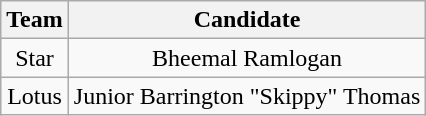<table class="wikitable" style="text-align:center">
<tr>
<th>Team</th>
<th>Candidate</th>
</tr>
<tr>
<td>Star</td>
<td>Bheemal Ramlogan</td>
</tr>
<tr>
<td>Lotus</td>
<td>Junior Barrington "Skippy" Thomas</td>
</tr>
</table>
